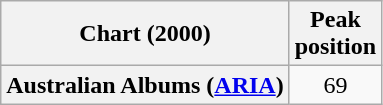<table class="wikitable plainrowheaders" style="text-align:center">
<tr>
<th>Chart (2000)</th>
<th>Peak<br>position</th>
</tr>
<tr>
<th scope="row">Australian Albums (<a href='#'>ARIA</a>)</th>
<td>69</td>
</tr>
</table>
